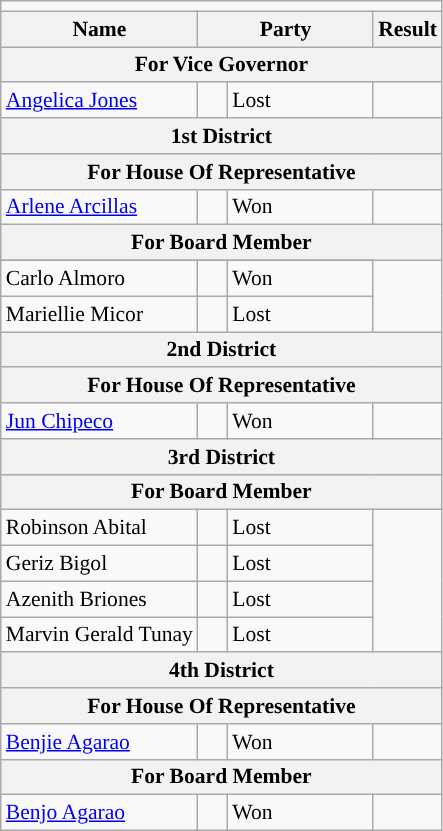<table class="wikitable" style="font-size:90%">
<tr>
<td colspan="5" style="color:inherit;background:"></td>
</tr>
<tr>
<th !width=150px>Name</th>
<th colspan=2 width=110px>Party</th>
<th>Result</th>
</tr>
<tr>
<th colspan="5">For Vice Governor</th>
</tr>
<tr>
<td><a href='#'>Angelica Jones</a></td>
<td></td>
<td>Lost</td>
</tr>
<tr>
<th colspan="5">1st District</th>
</tr>
<tr>
<th colspan="5">For House Of Representative</th>
</tr>
<tr>
<td><a href='#'>Arlene Arcillas</a></td>
<td></td>
<td>Won</td>
</tr>
<tr>
<th colspan="5">For Board Member</th>
</tr>
<tr>
</tr>
<tr>
<td>Carlo Almoro</td>
<td></td>
<td>Won</td>
</tr>
<tr>
<td>Mariellie Micor</td>
<td></td>
<td>Lost</td>
</tr>
<tr>
<th colspan="5">2nd District</th>
</tr>
<tr>
<th colspan="5">For House Of Representative</th>
</tr>
<tr>
<td><a href='#'>Jun Chipeco</a></td>
<td></td>
<td>Won</td>
</tr>
<tr>
<th colspan="5">3rd District</th>
</tr>
<tr>
<th colspan="5">For Board Member</th>
</tr>
<tr>
<td>Robinson Abital</td>
<td></td>
<td>Lost</td>
</tr>
<tr>
<td>Geriz Bigol</td>
<td></td>
<td>Lost</td>
</tr>
<tr>
<td>Azenith Briones</td>
<td></td>
<td>Lost</td>
</tr>
<tr>
<td>Marvin Gerald Tunay</td>
<td></td>
<td>Lost</td>
</tr>
<tr>
<th colspan="5">4th District</th>
</tr>
<tr>
<th colspan="5">For House Of Representative</th>
</tr>
<tr>
<td><a href='#'>Benjie Agarao</a></td>
<td></td>
<td>Won</td>
</tr>
<tr>
<th colspan="5">For Board Member</th>
</tr>
<tr>
<td><a href='#'>Benjo Agarao</a></td>
<td></td>
<td>Won</td>
</tr>
</table>
